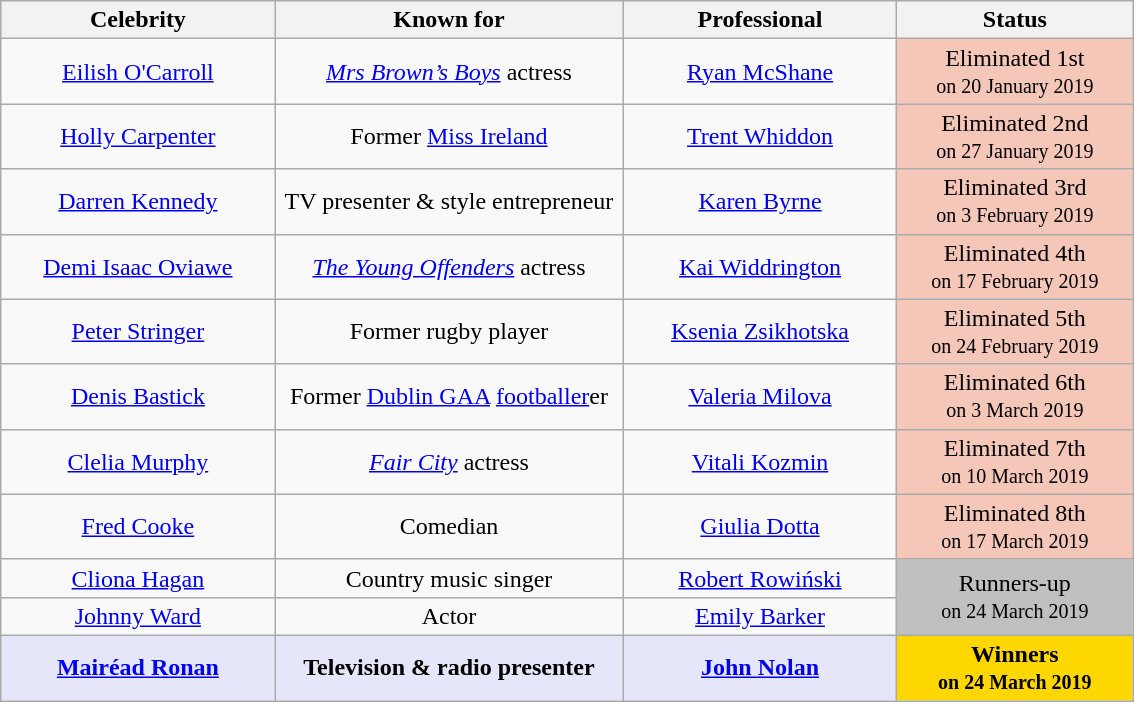<table class="wikitable" style="margin: auto; text-align: center;">
<tr>
<th style="width:175px;">Celebrity</th>
<th style="width:225px;">Known for</th>
<th style="width:175px;">Professional</th>
<th style="width:150px;">Status</th>
</tr>
<tr>
<td><a href='#'>Eilish O'Carroll</a></td>
<td><em><a href='#'>Mrs Brown’s Boys</a></em> actress</td>
<td><a href='#'>Ryan McShane</a></td>
<td bgcolor="#f4c7b8">Eliminated 1st <br> <small> on 20 January 2019</small></td>
</tr>
<tr>
<td><a href='#'>Holly Carpenter</a></td>
<td>Former <a href='#'>Miss Ireland</a></td>
<td><a href='#'>Trent Whiddon</a></td>
<td bgcolor="#f4c7b8">Eliminated 2nd <br> <small> on 27 January 2019</small></td>
</tr>
<tr>
<td><a href='#'>Darren Kennedy</a></td>
<td>TV presenter & style entrepreneur</td>
<td><a href='#'>Karen Byrne</a></td>
<td bgcolor="#f4c7b8">Eliminated 3rd <br> <small> on 3 February 2019</small></td>
</tr>
<tr>
<td><a href='#'>Demi Isaac Oviawe</a></td>
<td><em><a href='#'>The Young Offenders</a></em> actress</td>
<td><a href='#'>Kai Widdrington</a><br></td>
<td bgcolor="#f4c7b8">Eliminated 4th <br> <small> on 17 February 2019 </small></td>
</tr>
<tr>
<td><a href='#'>Peter Stringer</a></td>
<td>Former rugby player</td>
<td><a href='#'>Ksenia Zsikhotska</a><br></td>
<td bgcolor="#f4c7b8">Eliminated 5th <br> <small> on 24 February 2019 </small></td>
</tr>
<tr>
<td><a href='#'>Denis Bastick</a></td>
<td>Former <a href='#'>Dublin GAA</a> <a href='#'>footballer</a>er</td>
<td><a href='#'>Valeria Milova</a><br></td>
<td bgcolor="#f4c7b8">Eliminated 6th <br> <small> on 3 March 2019 </small></td>
</tr>
<tr>
<td><a href='#'>Clelia Murphy</a></td>
<td><em><a href='#'>Fair City</a></em> actress</td>
<td><a href='#'>Vitali Kozmin</a><br></td>
<td bgcolor="#f4c7b8">Eliminated 7th <br> <small> on 10 March 2019 </small></td>
</tr>
<tr>
<td><a href='#'>Fred Cooke</a></td>
<td>Comedian</td>
<td><a href='#'>Giulia Dotta</a><br></td>
<td bgcolor="#f4c7b8">Eliminated 8th <br> <small> on 17 March 2019</small></td>
</tr>
<tr>
<td><a href='#'>Cliona Hagan</a></td>
<td>Country music singer</td>
<td><a href='#'>Robert Rowiński</a><br></td>
<td rowspan=2 bgcolor="silver">Runners-up <br> <small> on 24 March 2019</small></td>
</tr>
<tr>
<td><a href='#'>Johnny Ward</a></td>
<td>Actor</td>
<td><a href='#'>Emily Barker</a><br></td>
</tr>
<tr>
<td style="background:lavender;"><strong><a href='#'>Mairéad Ronan</a></strong></td>
<td style="background:lavender;"><strong>Television & radio presenter</strong></td>
<td style="background:lavender;"><strong><a href='#'>John Nolan</a><br></strong></td>
<td bgcolor="Gold"><strong>Winners<br> <small> on 24 March 2019</small></strong></td>
</tr>
</table>
